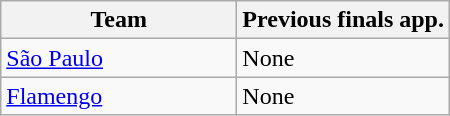<table class="wikitable">
<tr>
<th width=150px>Team</th>
<th>Previous finals app.</th>
</tr>
<tr>
<td> <a href='#'>São Paulo</a></td>
<td>None</td>
</tr>
<tr>
<td> <a href='#'>Flamengo</a></td>
<td>None</td>
</tr>
</table>
